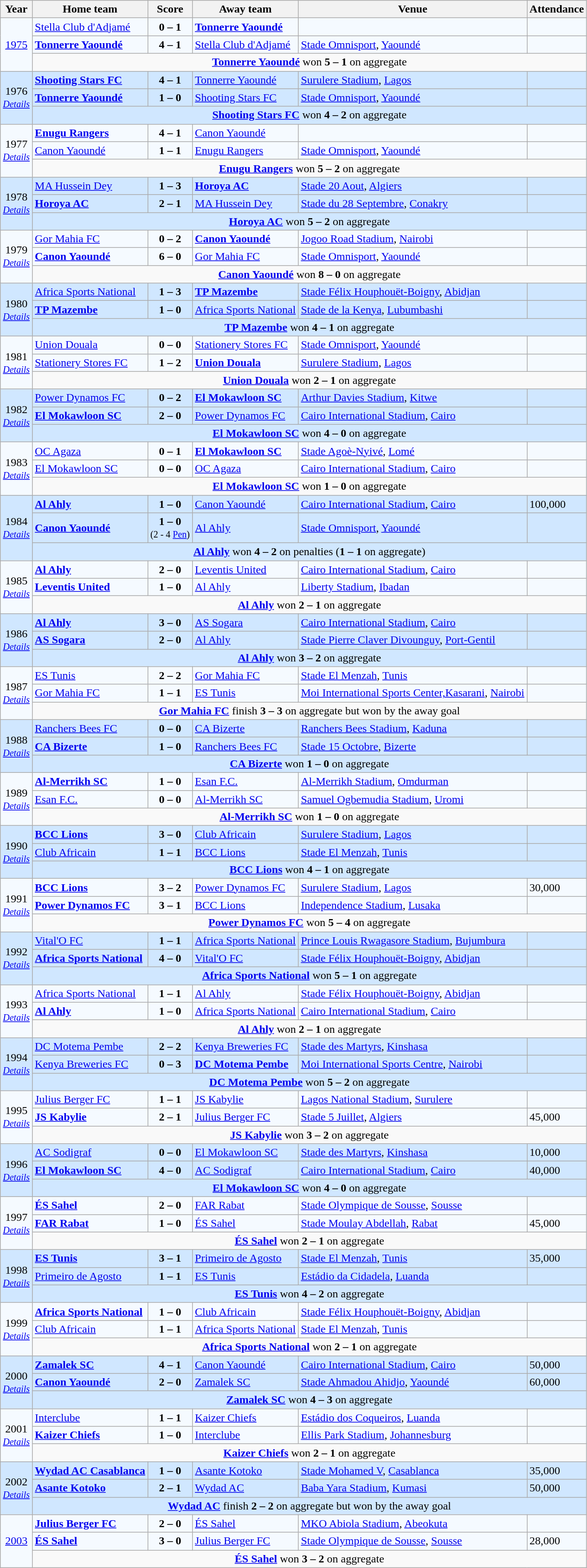<table class="wikitable sortable">
<tr>
<th>Year</th>
<th>Home team</th>
<th>Score</th>
<th>Away team</th>
<th>Venue</th>
<th>Attendance</th>
</tr>
<tr bgcolor=#F5FAFF>
<td align=center rowspan=3><a href='#'>1975</a></td>
<td> <a href='#'>Stella Club d'Adjamé</a></td>
<td align=center><strong>0 – 1</strong></td>
<td> <strong><a href='#'>Tonnerre Yaoundé</a></strong></td>
<td></td>
<td></td>
</tr>
<tr bgcolor=#F5FAFF>
<td> <strong><a href='#'>Tonnerre Yaoundé</a></strong></td>
<td align=center><strong>4 – 1</strong></td>
<td> <a href='#'>Stella Club d'Adjamé</a></td>
<td><a href='#'>Stade Omnisport</a>, <a href='#'>Yaoundé</a></td>
<td></td>
</tr>
<tr align=center>
<td colspan=5><strong><a href='#'>Tonnerre Yaoundé</a></strong> won <strong>5 – 1</strong> on aggregate</td>
</tr>
<tr bgcolor=#D0E7FF>
<td align=center rowspan=3>1976<br><small><em><a href='#'>Details</a></em></small></td>
<td> <strong><a href='#'>Shooting Stars FC</a></strong></td>
<td align=center><strong>4 – 1</strong></td>
<td> <a href='#'>Tonnerre Yaoundé</a></td>
<td><a href='#'>Surulere Stadium</a>, <a href='#'>Lagos</a></td>
<td></td>
</tr>
<tr bgcolor=#D0E7FF>
<td> <strong><a href='#'>Tonnerre Yaoundé</a></strong></td>
<td align=center><strong>1 – 0</strong></td>
<td> <a href='#'>Shooting Stars FC</a></td>
<td><a href='#'>Stade Omnisport</a>, <a href='#'>Yaoundé</a></td>
<td></td>
</tr>
<tr align=center bgcolor=#D0E7FF>
<td colspan=5><strong><a href='#'>Shooting Stars FC</a></strong> won <strong>4 – 2</strong> on aggregate</td>
</tr>
<tr bgcolor=#F5FAFF>
<td align=center rowspan=3>1977<br><small><em><a href='#'>Details</a></em></small></td>
<td> <strong><a href='#'>Enugu Rangers</a></strong></td>
<td align=center><strong>4 – 1</strong></td>
<td> <a href='#'>Canon Yaoundé</a></td>
<td></td>
<td></td>
</tr>
<tr bgcolor=#F5FAFF>
<td> <a href='#'>Canon Yaoundé</a></td>
<td align=center><strong>1 – 1</strong></td>
<td> <a href='#'>Enugu Rangers</a></td>
<td><a href='#'>Stade Omnisport</a>, <a href='#'>Yaoundé</a></td>
<td></td>
</tr>
<tr align=center>
<td colspan=5><strong><a href='#'>Enugu Rangers</a></strong> won <strong>5 – 2</strong> on aggregate</td>
</tr>
<tr bgcolor=#D0E7FF>
<td align=center rowspan=3>1978<br><small><em><a href='#'>Details</a></em></small></td>
<td> <a href='#'>MA Hussein Dey</a></td>
<td align=center><strong>1 – 3</strong></td>
<td> <strong><a href='#'>Horoya AC</a></strong></td>
<td><a href='#'>Stade 20 Aout</a>, <a href='#'>Algiers</a></td>
<td></td>
</tr>
<tr bgcolor=#D0E7FF>
<td> <strong><a href='#'>Horoya AC</a></strong></td>
<td align=center><strong>2 – 1</strong></td>
<td> <a href='#'>MA Hussein Dey</a></td>
<td><a href='#'>Stade du 28 Septembre</a>, <a href='#'>Conakry</a></td>
<td></td>
</tr>
<tr align=center bgcolor=#D0E7FF>
<td colspan=5><strong><a href='#'>Horoya AC</a></strong> won <strong>5 – 2</strong> on aggregate</td>
</tr>
<tr bgcolor=#F5FAFF>
<td align=center rowspan=3>1979<br><small><em><a href='#'>Details</a></em></small></td>
<td> <a href='#'>Gor Mahia FC</a></td>
<td align=center><strong>0 – 2</strong></td>
<td> <strong><a href='#'>Canon Yaoundé</a></strong></td>
<td><a href='#'>Jogoo Road Stadium</a>, <a href='#'>Nairobi</a></td>
<td></td>
</tr>
<tr bgcolor=#F5FAFF>
<td> <strong><a href='#'>Canon Yaoundé</a></strong></td>
<td align=center><strong>6 – 0</strong></td>
<td> <a href='#'>Gor Mahia FC</a></td>
<td><a href='#'>Stade Omnisport</a>, <a href='#'>Yaoundé</a></td>
<td></td>
</tr>
<tr align=center>
<td colspan=5><strong><a href='#'>Canon Yaoundé</a></strong> won <strong>8 – 0</strong> on aggregate</td>
</tr>
<tr bgcolor=#D0E7FF>
<td align=center rowspan=3>1980<br><small><em><a href='#'>Details</a></em></small></td>
<td> <a href='#'>Africa Sports National</a></td>
<td align=center><strong>1 – 3</strong></td>
<td> <strong><a href='#'>TP Mazembe</a></strong></td>
<td><a href='#'>Stade Félix Houphouët-Boigny</a>, <a href='#'>Abidjan</a></td>
<td></td>
</tr>
<tr bgcolor=#D0E7FF>
<td> <strong><a href='#'>TP Mazembe</a></strong></td>
<td align=center><strong>1 – 0</strong></td>
<td> <a href='#'>Africa Sports National</a></td>
<td><a href='#'>Stade de la Kenya</a>, <a href='#'>Lubumbashi</a></td>
<td></td>
</tr>
<tr align=center bgcolor=#D0E7FF>
<td colspan=5><strong><a href='#'>TP Mazembe</a></strong> won <strong>4 – 1</strong> on aggregate</td>
</tr>
<tr bgcolor=#F5FAFF>
<td align=center rowspan=3>1981<br><small><em><a href='#'>Details</a></em></small></td>
<td> <a href='#'>Union Douala</a></td>
<td align=center><strong>0 – 0</strong></td>
<td> <a href='#'>Stationery Stores FC</a></td>
<td><a href='#'>Stade Omnisport</a>, <a href='#'>Yaoundé</a></td>
<td></td>
</tr>
<tr bgcolor=#F5FAFF>
<td> <a href='#'>Stationery Stores FC</a></td>
<td align=center><strong>1 – 2</strong></td>
<td> <strong><a href='#'>Union Douala</a></strong></td>
<td><a href='#'>Surulere Stadium</a>, <a href='#'>Lagos</a></td>
<td></td>
</tr>
<tr align=center>
<td colspan=5><strong><a href='#'>Union Douala</a></strong> won <strong>2 – 1</strong> on aggregate</td>
</tr>
<tr bgcolor=#D0E7FF>
<td align=center rowspan=3>1982<br><small><em><a href='#'>Details</a></em></small></td>
<td> <a href='#'>Power Dynamos FC</a></td>
<td align=center><strong>0 – 2</strong></td>
<td> <strong><a href='#'>El Mokawloon SC</a></strong></td>
<td><a href='#'>Arthur Davies Stadium</a>, <a href='#'>Kitwe</a></td>
<td></td>
</tr>
<tr bgcolor=#D0E7FF>
<td> <strong><a href='#'>El Mokawloon SC</a></strong></td>
<td align=center><strong>2 – 0</strong></td>
<td> <a href='#'>Power Dynamos FC</a></td>
<td><a href='#'>Cairo International Stadium</a>, <a href='#'>Cairo</a></td>
<td></td>
</tr>
<tr align=center bgcolor=#D0E7FF>
<td colspan=5><strong><a href='#'>El Mokawloon SC</a></strong> won <strong>4 – 0</strong> on aggregate</td>
</tr>
<tr bgcolor=#F5FAFF>
<td align=center rowspan=3>1983<br><small><em><a href='#'>Details</a></em></small></td>
<td> <a href='#'>OC Agaza</a></td>
<td align=center><strong>0 – 1</strong></td>
<td> <strong><a href='#'>El Mokawloon SC</a></strong></td>
<td><a href='#'>Stade Agoè-Nyivé</a>, <a href='#'>Lomé</a></td>
<td></td>
</tr>
<tr bgcolor=#F5FAFF>
<td> <a href='#'>El Mokawloon SC</a></td>
<td align=center><strong>0 – 0</strong></td>
<td> <a href='#'>OC Agaza</a></td>
<td><a href='#'>Cairo International Stadium</a>, <a href='#'>Cairo</a></td>
<td></td>
</tr>
<tr align=center>
<td colspan=5><strong><a href='#'>El Mokawloon SC</a></strong> won <strong>1 – 0</strong> on aggregate</td>
</tr>
<tr bgcolor=#D0E7FF>
<td align=center rowspan=3>1984<br><small><em><a href='#'>Details</a></em></small></td>
<td> <strong><a href='#'>Al Ahly</a></strong></td>
<td align=center><strong>1 – 0</strong></td>
<td> <a href='#'>Canon Yaoundé</a></td>
<td><a href='#'>Cairo International Stadium</a>, <a href='#'>Cairo</a></td>
<td>100,000</td>
</tr>
<tr bgcolor=#D0E7FF>
<td> <strong><a href='#'>Canon Yaoundé</a></strong></td>
<td align=center><strong>1 – 0</strong><br><small>(2 - 4 <a href='#'>Pen</a>)</small></td>
<td> <a href='#'>Al Ahly</a></td>
<td><a href='#'>Stade Omnisport</a>, <a href='#'>Yaoundé</a></td>
<td></td>
</tr>
<tr align=center bgcolor=#D0E7FF>
<td colspan=5><strong><a href='#'>Al Ahly</a></strong> won <strong>4 – 2</strong> on penalties (<strong>1 – 1</strong> on aggregate)</td>
</tr>
<tr bgcolor=#F5FAFF>
<td align=center rowspan=3>1985<br><small><em><a href='#'>Details</a></em></small></td>
<td> <strong><a href='#'>Al Ahly</a></strong></td>
<td align=center><strong>2 – 0</strong></td>
<td> <a href='#'>Leventis United</a></td>
<td><a href='#'>Cairo International Stadium</a>, <a href='#'>Cairo</a></td>
<td></td>
</tr>
<tr bgcolor=#F5FAFF>
<td> <strong><a href='#'>Leventis United</a></strong></td>
<td align=center><strong>1 – 0</strong></td>
<td> <a href='#'>Al Ahly</a></td>
<td><a href='#'>Liberty Stadium</a>, <a href='#'>Ibadan</a></td>
<td></td>
</tr>
<tr align=center>
<td colspan=5><strong><a href='#'>Al Ahly</a></strong> won <strong>2 – 1</strong> on aggregate</td>
</tr>
<tr bgcolor=#D0E7FF>
<td align=center rowspan=3>1986<br><small><em><a href='#'>Details</a></em></small></td>
<td> <strong><a href='#'>Al Ahly</a></strong></td>
<td align=center><strong>3 – 0</strong></td>
<td> <a href='#'>AS Sogara</a></td>
<td><a href='#'>Cairo International Stadium</a>, <a href='#'>Cairo</a></td>
<td></td>
</tr>
<tr bgcolor=#D0E7FF>
<td> <strong><a href='#'>AS Sogara</a></strong></td>
<td align=center><strong>2 – 0</strong></td>
<td> <a href='#'>Al Ahly</a></td>
<td><a href='#'>Stade Pierre Claver Divounguy</a>, <a href='#'>Port-Gentil</a></td>
<td></td>
</tr>
<tr align=center bgcolor=#D0E7FF>
<td colspan=5><strong><a href='#'>Al Ahly</a></strong> won <strong>3 – 2</strong> on aggregate</td>
</tr>
<tr bgcolor=#F5FAFF>
<td align=center rowspan=3>1987<br><small><em><a href='#'>Details</a></em></small></td>
<td> <a href='#'>ES Tunis</a></td>
<td align=center><strong>2 – 2</strong></td>
<td> <a href='#'>Gor Mahia FC</a></td>
<td><a href='#'>Stade El Menzah</a>, <a href='#'>Tunis</a></td>
<td></td>
</tr>
<tr bgcolor=#F5FAFF>
<td> <a href='#'>Gor Mahia FC</a></td>
<td align=center><strong>1 – 1</strong></td>
<td> <a href='#'>ES Tunis</a></td>
<td><a href='#'>Moi International Sports Center,Kasarani</a>, <a href='#'>Nairobi</a></td>
<td></td>
</tr>
<tr align=center>
<td colspan=5><strong><a href='#'>Gor Mahia FC</a></strong> finish <strong>3 – 3</strong> on aggregate but won by the away goal</td>
</tr>
<tr bgcolor=#D0E7FF>
<td align=center rowspan=3>1988<br><small><em><a href='#'>Details</a></em></small></td>
<td> <a href='#'>Ranchers Bees FC</a></td>
<td align=center><strong>0 – 0</strong></td>
<td> <a href='#'>CA Bizerte</a></td>
<td><a href='#'>Ranchers Bees Stadium</a>, <a href='#'>Kaduna</a></td>
<td></td>
</tr>
<tr bgcolor=#D0E7FF>
<td> <strong><a href='#'>CA Bizerte</a></strong></td>
<td align=center><strong>1 – 0</strong></td>
<td> <a href='#'>Ranchers Bees FC</a></td>
<td><a href='#'>Stade 15 Octobre</a>, <a href='#'>Bizerte</a></td>
<td></td>
</tr>
<tr align=center bgcolor=#D0E7FF>
<td colspan=5><strong><a href='#'>CA Bizerte</a></strong> won <strong>1 – 0</strong> on aggregate</td>
</tr>
<tr bgcolor=#F5FAFF>
<td align=center rowspan=3>1989<br><small><em><a href='#'>Details</a></em></small></td>
<td> <strong><a href='#'>Al-Merrikh SC</a></strong></td>
<td align=center><strong>1 – 0</strong></td>
<td> <a href='#'>Esan F.C.</a></td>
<td><a href='#'>Al-Merrikh Stadium</a>, <a href='#'>Omdurman</a></td>
<td></td>
</tr>
<tr bgcolor=#F5FAFF>
<td> <a href='#'>Esan F.C.</a></td>
<td align=center><strong>0 – 0</strong></td>
<td> <a href='#'>Al-Merrikh SC</a></td>
<td><a href='#'>Samuel Ogbemudia Stadium</a>, <a href='#'>Uromi</a></td>
<td></td>
</tr>
<tr align=center>
<td colspan=5><strong><a href='#'>Al-Merrikh SC</a></strong> won <strong>1 – 0</strong> on aggregate</td>
</tr>
<tr bgcolor=#D0E7FF>
<td align=center rowspan=3>1990<br><small><em><a href='#'>Details</a></em></small></td>
<td> <strong><a href='#'>BCC Lions</a></strong></td>
<td align=center><strong>3 – 0</strong></td>
<td> <a href='#'>Club Africain</a></td>
<td><a href='#'>Surulere Stadium</a>, <a href='#'>Lagos</a></td>
<td></td>
</tr>
<tr bgcolor=#D0E7FF>
<td> <a href='#'>Club Africain</a></td>
<td align=center><strong>1 – 1</strong></td>
<td> <a href='#'>BCC Lions</a></td>
<td><a href='#'>Stade El Menzah</a>, <a href='#'>Tunis</a></td>
<td></td>
</tr>
<tr align=center bgcolor=#D0E7FF>
<td colspan=5><strong><a href='#'>BCC Lions</a></strong> won <strong>4 – 1</strong> on aggregate</td>
</tr>
<tr bgcolor=#F5FAFF>
<td align=center rowspan=3>1991<br><small><em><a href='#'>Details</a></em></small></td>
<td> <strong><a href='#'>BCC Lions</a></strong></td>
<td align=center><strong>3 – 2</strong></td>
<td> <a href='#'>Power Dynamos FC</a></td>
<td><a href='#'>Surulere Stadium</a>, <a href='#'>Lagos</a></td>
<td>30,000</td>
</tr>
<tr bgcolor=#F5FAFF>
<td> <strong><a href='#'>Power Dynamos FC</a></strong></td>
<td align=center><strong>3 – 1</strong></td>
<td> <a href='#'>BCC Lions</a></td>
<td><a href='#'>Independence Stadium</a>, <a href='#'>Lusaka</a></td>
<td></td>
</tr>
<tr align=center>
<td colspan=5><strong><a href='#'>Power Dynamos FC</a></strong> won <strong>5 – 4</strong> on aggregate</td>
</tr>
<tr bgcolor=#D0E7FF>
<td align=center rowspan=3>1992<br><small><em><a href='#'>Details</a></em></small></td>
<td> <a href='#'>Vital'O FC</a></td>
<td align=center><strong>1 – 1</strong></td>
<td> <a href='#'>Africa Sports National</a></td>
<td><a href='#'>Prince Louis Rwagasore Stadium</a>, <a href='#'>Bujumbura</a></td>
<td></td>
</tr>
<tr bgcolor=#D0E7FF>
<td> <strong><a href='#'>Africa Sports National</a></strong></td>
<td align=center><strong>4 – 0</strong></td>
<td> <a href='#'>Vital'O FC</a></td>
<td><a href='#'>Stade Félix Houphouët-Boigny</a>, <a href='#'>Abidjan</a></td>
<td></td>
</tr>
<tr align=center bgcolor=#D0E7FF>
<td colspan=5><strong><a href='#'>Africa Sports National</a></strong> won <strong>5 – 1</strong> on aggregate</td>
</tr>
<tr bgcolor=#F5FAFF>
<td align=center rowspan=3>1993<br><small><em><a href='#'>Details</a></em></small></td>
<td> <a href='#'>Africa Sports National</a></td>
<td align=center><strong>1 – 1</strong></td>
<td> <a href='#'>Al Ahly</a></td>
<td><a href='#'>Stade Félix Houphouët-Boigny</a>, <a href='#'>Abidjan</a></td>
<td></td>
</tr>
<tr bgcolor=#F5FAFF>
<td> <strong><a href='#'>Al Ahly</a></strong></td>
<td align=center><strong>1 – 0</strong></td>
<td> <a href='#'>Africa Sports National</a></td>
<td><a href='#'>Cairo International Stadium</a>, <a href='#'>Cairo</a></td>
<td></td>
</tr>
<tr align=center>
<td colspan=5><strong><a href='#'>Al Ahly</a></strong> won <strong>2 – 1</strong> on aggregate</td>
</tr>
<tr bgcolor=#D0E7FF>
<td align=center rowspan=3>1994<br><small><em><a href='#'>Details</a></em></small></td>
<td> <a href='#'>DC Motema Pembe</a></td>
<td align=center><strong>2 – 2</strong></td>
<td> <a href='#'>Kenya Breweries FC</a></td>
<td><a href='#'>Stade des Martyrs</a>, <a href='#'>Kinshasa</a></td>
<td></td>
</tr>
<tr bgcolor=#D0E7FF>
<td> <a href='#'>Kenya Breweries FC</a></td>
<td align=center><strong>0 – 3</strong></td>
<td> <strong><a href='#'>DC Motema Pembe</a></strong></td>
<td><a href='#'>Moi International Sports Centre</a>, <a href='#'>Nairobi</a></td>
<td></td>
</tr>
<tr align=center bgcolor=#D0E7FF>
<td colspan=5><strong><a href='#'>DC Motema Pembe</a></strong> won <strong>5 – 2</strong> on aggregate</td>
</tr>
<tr bgcolor=#F5FAFF>
<td align=center rowspan=3>1995<br><small><em><a href='#'>Details</a></em></small></td>
<td> <a href='#'>Julius Berger FC</a></td>
<td align=center><strong>1 – 1</strong></td>
<td> <a href='#'>JS Kabylie</a></td>
<td><a href='#'>Lagos National Stadium</a>, <a href='#'>Surulere</a></td>
<td></td>
</tr>
<tr bgcolor=#F5FAFF>
<td> <strong><a href='#'>JS Kabylie</a></strong></td>
<td align=center><strong>2 – 1</strong></td>
<td> <a href='#'>Julius Berger FC</a></td>
<td><a href='#'>Stade 5 Juillet</a>, <a href='#'>Algiers</a></td>
<td>45,000</td>
</tr>
<tr align=center>
<td colspan=5><strong><a href='#'>JS Kabylie</a></strong> won <strong>3 – 2</strong> on aggregate</td>
</tr>
<tr bgcolor=#D0E7FF>
<td align=center rowspan=3>1996<br><small><em><a href='#'>Details</a></em></small></td>
<td> <a href='#'>AC Sodigraf</a></td>
<td align=center><strong>0 – 0</strong></td>
<td> <a href='#'>El Mokawloon SC</a></td>
<td><a href='#'>Stade des Martyrs</a>, <a href='#'>Kinshasa</a></td>
<td>10,000</td>
</tr>
<tr bgcolor=#D0E7FF>
<td> <strong><a href='#'>El Mokawloon SC</a></strong></td>
<td align=center><strong>4 – 0</strong></td>
<td> <a href='#'>AC Sodigraf</a></td>
<td><a href='#'>Cairo International Stadium</a>, <a href='#'>Cairo</a></td>
<td>40,000</td>
</tr>
<tr align=center bgcolor=#D0E7FF>
<td colspan=5><strong><a href='#'>El Mokawloon SC</a></strong> won <strong>4 – 0</strong> on aggregate</td>
</tr>
<tr bgcolor=#F5FAFF>
<td align=center rowspan=3>1997<br><small><em><a href='#'>Details</a></em></small></td>
<td> <strong><a href='#'>ÉS Sahel</a></strong></td>
<td align=center><strong>2 – 0</strong></td>
<td> <a href='#'>FAR Rabat</a></td>
<td><a href='#'>Stade Olympique de Sousse</a>, <a href='#'>Sousse</a></td>
<td></td>
</tr>
<tr bgcolor=#F5FAFF>
<td> <strong><a href='#'>FAR Rabat</a></strong></td>
<td align=center><strong>1 – 0</strong></td>
<td> <a href='#'>ÉS Sahel</a></td>
<td><a href='#'>Stade Moulay Abdellah</a>, <a href='#'>Rabat</a></td>
<td>45,000</td>
</tr>
<tr align=center>
<td colspan=5><strong><a href='#'>ÉS Sahel</a></strong> won <strong>2 – 1</strong> on aggregate</td>
</tr>
<tr bgcolor=#D0E7FF>
<td align=center rowspan=3>1998<br><small><em><a href='#'>Details</a></em></small></td>
<td> <strong><a href='#'>ES Tunis</a></strong></td>
<td align=center><strong>3 – 1</strong></td>
<td> <a href='#'>Primeiro de Agosto</a></td>
<td><a href='#'>Stade El Menzah</a>, <a href='#'>Tunis</a></td>
<td>35,000</td>
</tr>
<tr bgcolor=#D0E7FF>
<td> <a href='#'>Primeiro de Agosto</a></td>
<td align=center><strong>1 – 1</strong></td>
<td> <a href='#'>ES Tunis</a></td>
<td><a href='#'>Estádio da Cidadela</a>, <a href='#'>Luanda</a></td>
<td></td>
</tr>
<tr align=center bgcolor=#D0E7FF>
<td colspan=5><strong><a href='#'>ES Tunis</a></strong> won <strong>4 – 2</strong> on aggregate</td>
</tr>
<tr bgcolor=#F5FAFF>
<td align=center rowspan=3>1999<br><small><em><a href='#'>Details</a></em></small></td>
<td> <strong><a href='#'>Africa Sports National</a></strong></td>
<td align=center><strong>1 – 0</strong></td>
<td> <a href='#'>Club Africain</a></td>
<td><a href='#'>Stade Félix Houphouët-Boigny</a>, <a href='#'>Abidjan</a></td>
<td></td>
</tr>
<tr bgcolor=#F5FAFF>
<td> <a href='#'>Club Africain</a></td>
<td align=center><strong>1 – 1</strong></td>
<td> <a href='#'>Africa Sports National</a></td>
<td><a href='#'>Stade El Menzah</a>, <a href='#'>Tunis</a></td>
<td></td>
</tr>
<tr align=center>
<td colspan=5><strong><a href='#'>Africa Sports National</a></strong> won <strong>2 – 1</strong> on aggregate</td>
</tr>
<tr bgcolor=#D0E7FF>
<td align=center rowspan=3>2000<br><small><em><a href='#'>Details</a></em></small></td>
<td> <strong><a href='#'>Zamalek SC</a></strong></td>
<td align=center><strong>4 – 1</strong></td>
<td> <a href='#'>Canon Yaoundé</a></td>
<td><a href='#'>Cairo International Stadium</a>, <a href='#'>Cairo</a></td>
<td>50,000</td>
</tr>
<tr bgcolor=#D0E7FF>
<td> <strong><a href='#'>Canon Yaoundé</a></strong></td>
<td align=center><strong>2 – 0</strong></td>
<td> <a href='#'>Zamalek SC</a></td>
<td><a href='#'>Stade Ahmadou Ahidjo</a>, <a href='#'>Yaoundé</a></td>
<td>60,000</td>
</tr>
<tr align=center bgcolor=#D0E7FF>
<td colspan=5><strong><a href='#'>Zamalek SC</a></strong> won <strong>4 – 3</strong> on aggregate</td>
</tr>
<tr bgcolor=#F5FAFF>
<td align=center rowspan=3>2001<br><small><em><a href='#'>Details</a></em></small></td>
<td> <a href='#'>Interclube</a></td>
<td align=center><strong>1 – 1</strong></td>
<td> <a href='#'>Kaizer Chiefs</a></td>
<td><a href='#'>Estádio dos Coqueiros</a>, <a href='#'>Luanda</a></td>
<td></td>
</tr>
<tr bgcolor=#F5FAFF>
<td> <strong><a href='#'>Kaizer Chiefs</a></strong></td>
<td align=center><strong>1 – 0</strong></td>
<td> <a href='#'>Interclube</a></td>
<td><a href='#'>Ellis Park Stadium</a>, <a href='#'>Johannesburg</a></td>
<td></td>
</tr>
<tr align=center>
<td colspan=5><strong><a href='#'>Kaizer Chiefs</a></strong> won <strong>2 – 1</strong> on aggregate</td>
</tr>
<tr bgcolor=#D0E7FF>
<td align=center rowspan=3>2002<br><small><em><a href='#'>Details</a></em></small></td>
<td> <strong><a href='#'>Wydad AC Casablanca</a></strong></td>
<td align=center><strong>1 – 0</strong></td>
<td> <a href='#'>Asante Kotoko</a></td>
<td><a href='#'>Stade Mohamed V</a>, <a href='#'>Casablanca</a></td>
<td>35,000</td>
</tr>
<tr bgcolor=#D0E7FF>
<td> <strong><a href='#'>Asante Kotoko</a></strong></td>
<td align=center><strong>2 – 1</strong></td>
<td> <a href='#'>Wydad AC</a></td>
<td><a href='#'>Baba Yara Stadium</a>, <a href='#'>Kumasi</a></td>
<td>50,000</td>
</tr>
<tr align=center bgcolor=#D0E7FF>
<td colspan=5><strong><a href='#'>Wydad AC</a></strong> finish <strong>2 – 2</strong> on aggregate but won by the away goal</td>
</tr>
<tr bgcolor=#F5FAFF>
<td align=center rowspan=3><a href='#'>2003</a></td>
<td> <strong><a href='#'>Julius Berger FC</a></strong></td>
<td align=center><strong>2 – 0</strong></td>
<td> <a href='#'>ÉS Sahel</a></td>
<td><a href='#'>MKO Abiola Stadium</a>, <a href='#'>Abeokuta</a></td>
<td></td>
</tr>
<tr bgcolor=#F5FAFF>
<td> <strong><a href='#'>ÉS Sahel</a></strong></td>
<td align=center><strong>3 – 0</strong></td>
<td> <a href='#'>Julius Berger FC</a></td>
<td><a href='#'>Stade Olympique de Sousse</a>, <a href='#'>Sousse</a></td>
<td>28,000</td>
</tr>
<tr align=center>
<td colspan=5><strong><a href='#'>ÉS Sahel</a></strong> won <strong>3 – 2</strong> on aggregate</td>
</tr>
</table>
